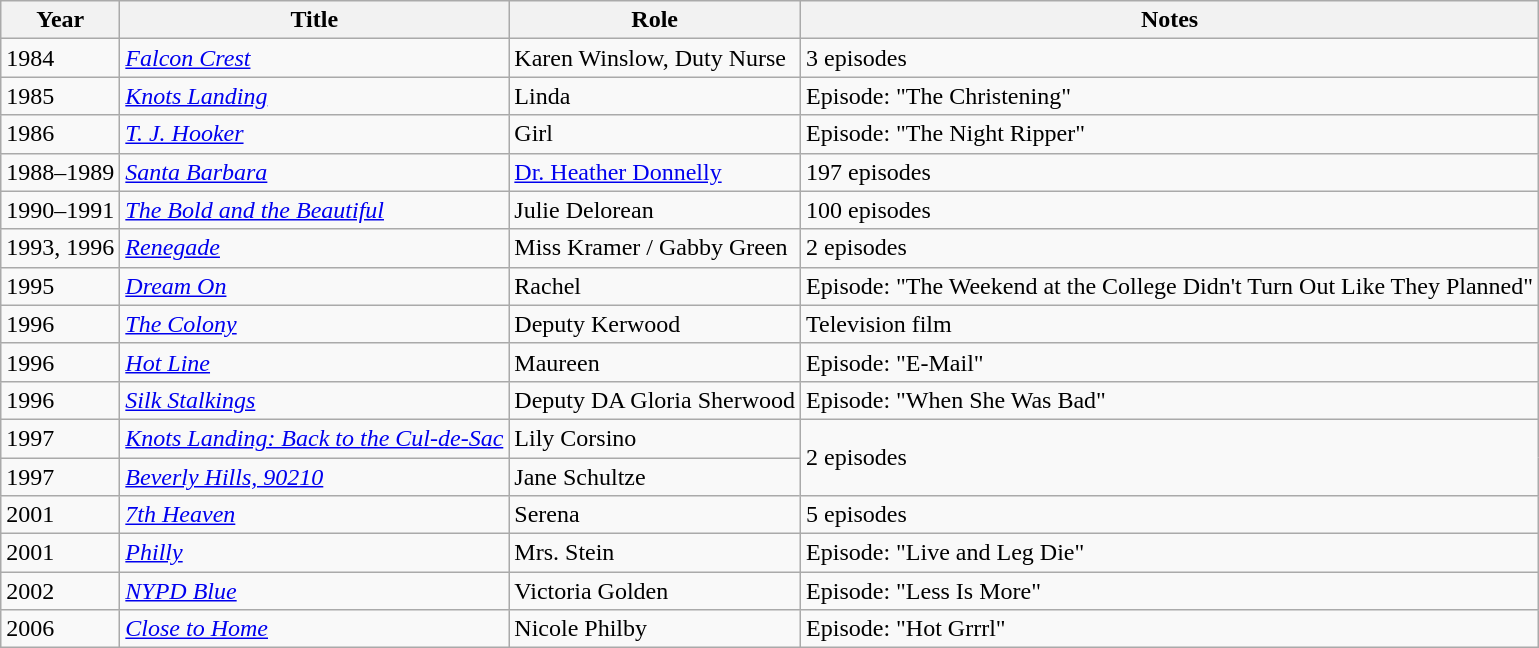<table class="wikitable sortable">
<tr>
<th>Year</th>
<th>Title</th>
<th>Role</th>
<th>Notes</th>
</tr>
<tr>
<td>1984</td>
<td><em><a href='#'>Falcon Crest</a></em></td>
<td>Karen Winslow, Duty Nurse</td>
<td>3 episodes</td>
</tr>
<tr>
<td>1985</td>
<td><em><a href='#'>Knots Landing</a></em></td>
<td>Linda</td>
<td>Episode: "The Christening"</td>
</tr>
<tr>
<td>1986</td>
<td><em><a href='#'>T. J. Hooker</a></em></td>
<td>Girl</td>
<td>Episode: "The Night Ripper"</td>
</tr>
<tr>
<td>1988–1989</td>
<td><a href='#'><em>Santa Barbara</em></a></td>
<td><a href='#'>Dr. Heather Donnelly</a></td>
<td>197 episodes</td>
</tr>
<tr>
<td>1990–1991</td>
<td><em><a href='#'>The Bold and the Beautiful</a></em></td>
<td>Julie Delorean</td>
<td>100 episodes</td>
</tr>
<tr>
<td>1993, 1996</td>
<td><a href='#'><em>Renegade</em></a></td>
<td>Miss Kramer / Gabby Green</td>
<td>2 episodes</td>
</tr>
<tr>
<td>1995</td>
<td><a href='#'><em>Dream On</em></a></td>
<td>Rachel</td>
<td>Episode: "The Weekend at the College Didn't Turn Out Like They Planned"</td>
</tr>
<tr>
<td>1996</td>
<td><a href='#'><em>The Colony</em></a></td>
<td>Deputy Kerwood</td>
<td>Television film</td>
</tr>
<tr>
<td>1996</td>
<td><a href='#'><em>Hot Line</em></a></td>
<td>Maureen</td>
<td>Episode: "E-Mail"</td>
</tr>
<tr>
<td>1996</td>
<td><em><a href='#'>Silk Stalkings</a></em></td>
<td>Deputy DA Gloria Sherwood</td>
<td>Episode: "When She Was Bad"</td>
</tr>
<tr>
<td>1997</td>
<td><em><a href='#'>Knots Landing: Back to the Cul-de-Sac</a></em></td>
<td>Lily Corsino</td>
<td rowspan="2">2 episodes</td>
</tr>
<tr>
<td>1997</td>
<td><em><a href='#'>Beverly Hills, 90210</a></em></td>
<td>Jane Schultze</td>
</tr>
<tr>
<td>2001</td>
<td><a href='#'><em>7th Heaven</em></a></td>
<td>Serena</td>
<td>5 episodes</td>
</tr>
<tr>
<td>2001</td>
<td><a href='#'><em>Philly</em></a></td>
<td>Mrs. Stein</td>
<td>Episode: "Live and Leg Die"</td>
</tr>
<tr>
<td>2002</td>
<td><em><a href='#'>NYPD Blue</a></em></td>
<td>Victoria Golden</td>
<td>Episode: "Less Is More"</td>
</tr>
<tr>
<td>2006</td>
<td><a href='#'><em>Close to Home</em></a></td>
<td>Nicole Philby</td>
<td>Episode: "Hot Grrrl"</td>
</tr>
</table>
